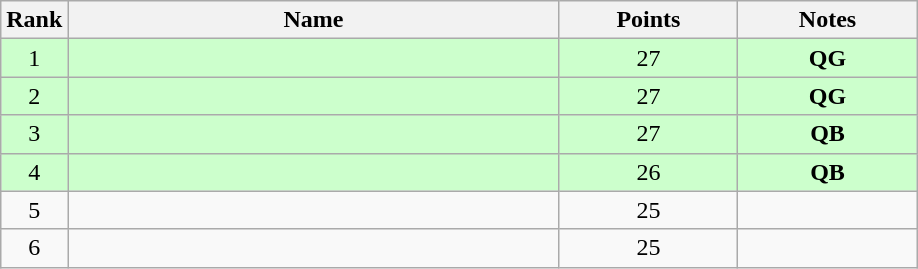<table class="wikitable sortable" style="text-align:center;">
<tr>
<th>Rank</th>
<th style="width:20em;">Name</th>
<th style="width:7em;">Points</th>
<th style="width:7em;">Notes</th>
</tr>
<tr bgcolor=ccffcc>
<td>1</td>
<td align=left></td>
<td>27</td>
<td><strong>QG</strong></td>
</tr>
<tr bgcolor=ccffcc>
<td>2</td>
<td align=left></td>
<td>27</td>
<td><strong>QG</strong></td>
</tr>
<tr bgcolor=ccffcc>
<td>3</td>
<td align=left></td>
<td>27</td>
<td><strong>QB</strong></td>
</tr>
<tr bgcolor=ccffcc>
<td>4</td>
<td align=left></td>
<td>26</td>
<td><strong>QB</strong></td>
</tr>
<tr>
<td>5</td>
<td align=left></td>
<td>25</td>
<td></td>
</tr>
<tr>
<td>6</td>
<td align=left></td>
<td>25</td>
<td></td>
</tr>
</table>
